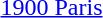<table>
<tr>
<td><a href='#'>1900 Paris</a><br></td>
<td></td>
<td></td>
<td></td>
</tr>
</table>
